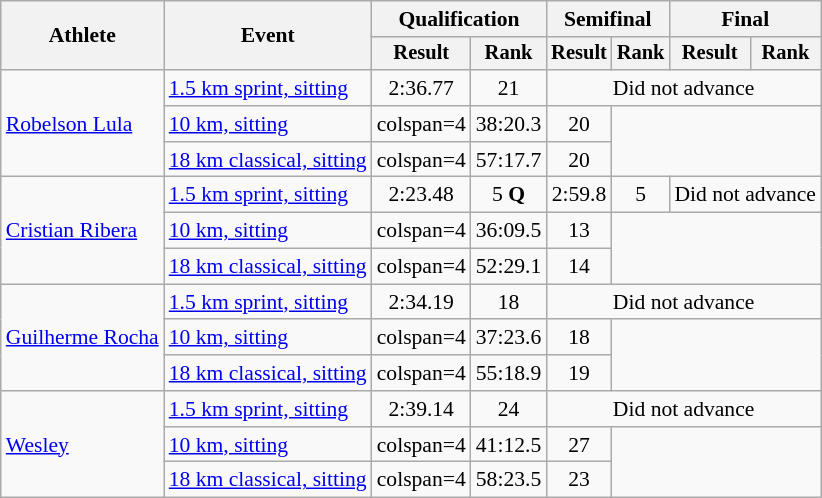<table class="wikitable" style="font-size:90%">
<tr>
<th rowspan=2>Athlete</th>
<th rowspan=2>Event</th>
<th colspan=2>Qualification</th>
<th colspan=2>Semifinal</th>
<th colspan=2>Final</th>
</tr>
<tr style="font-size:95%">
<th>Result</th>
<th>Rank</th>
<th>Result</th>
<th>Rank</th>
<th>Result</th>
<th>Rank</th>
</tr>
<tr align=center>
<td align=left rowspan=3><a href='#'>Robelson Lula</a></td>
<td align=left><a href='#'>1.5 km sprint, sitting</a></td>
<td>2:36.77</td>
<td>21</td>
<td colspan=4>Did not advance</td>
</tr>
<tr align=center>
<td align=left><a href='#'>10 km, sitting</a></td>
<td>colspan=4 </td>
<td>38:20.3</td>
<td>20</td>
</tr>
<tr align=center>
<td align=left><a href='#'>18 km classical, sitting</a></td>
<td>colspan=4 </td>
<td>57:17.7</td>
<td>20</td>
</tr>
<tr align=center>
<td align=left rowspan=3><a href='#'>Cristian Ribera</a></td>
<td align=left><a href='#'>1.5 km sprint, sitting</a></td>
<td>2:23.48</td>
<td>5 <strong>Q</strong></td>
<td>2:59.8</td>
<td>5</td>
<td colspan=2>Did not advance</td>
</tr>
<tr align=center>
<td align=left><a href='#'>10 km, sitting</a></td>
<td>colspan=4 </td>
<td>36:09.5</td>
<td>13</td>
</tr>
<tr align=center>
<td align=left><a href='#'>18 km classical, sitting</a></td>
<td>colspan=4 </td>
<td>52:29.1</td>
<td>14</td>
</tr>
<tr align=center>
<td align=left rowspan=3><a href='#'>Guilherme Rocha</a></td>
<td align=left><a href='#'>1.5 km sprint, sitting</a></td>
<td>2:34.19</td>
<td>18</td>
<td colspan=4>Did not advance</td>
</tr>
<tr align=center>
<td align=left><a href='#'>10 km, sitting</a></td>
<td>colspan=4 </td>
<td>37:23.6</td>
<td>18</td>
</tr>
<tr align=center>
<td align=left><a href='#'>18 km classical, sitting</a></td>
<td>colspan=4 </td>
<td>55:18.9</td>
<td>19</td>
</tr>
<tr align=center>
<td align=left rowspan=3><a href='#'>Wesley </a></td>
<td align=left><a href='#'>1.5 km sprint, sitting</a></td>
<td>2:39.14</td>
<td>24</td>
<td colspan=4>Did not advance</td>
</tr>
<tr align=center>
<td align=left><a href='#'>10 km, sitting</a></td>
<td>colspan=4 </td>
<td>41:12.5</td>
<td>27</td>
</tr>
<tr align=center>
<td align=left><a href='#'>18 km classical, sitting</a></td>
<td>colspan=4 </td>
<td>58:23.5</td>
<td>23</td>
</tr>
</table>
